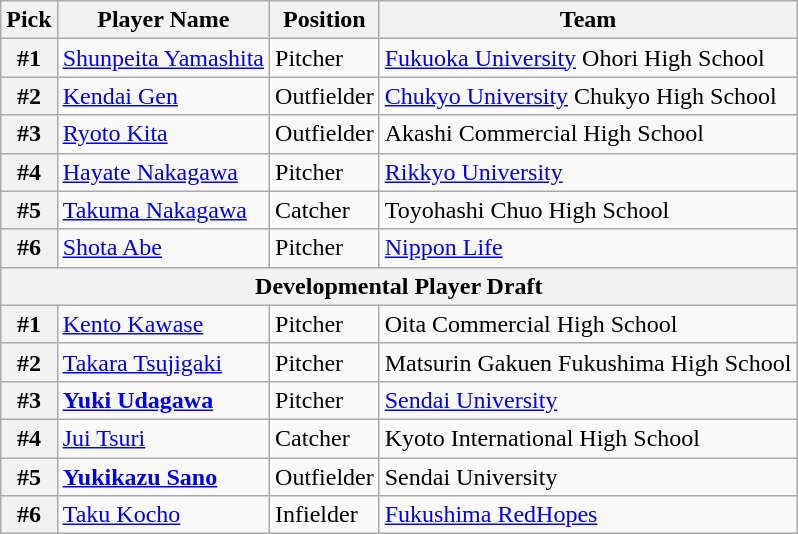<table class="wikitable">
<tr>
<th>Pick</th>
<th>Player Name</th>
<th>Position</th>
<th>Team</th>
</tr>
<tr>
<th>#1</th>
<td><a href='#'>Shunpeita Yamashita</a></td>
<td>Pitcher</td>
<td><a href='#'>Fukuoka University</a> Ohori High School</td>
</tr>
<tr>
<th>#2</th>
<td><a href='#'>Kendai Gen</a></td>
<td>Outfielder</td>
<td><a href='#'>Chukyo University</a> Chukyo High School</td>
</tr>
<tr>
<th>#3</th>
<td><a href='#'>Ryoto Kita</a></td>
<td>Outfielder</td>
<td>Akashi Commercial High School</td>
</tr>
<tr>
<th>#4</th>
<td><a href='#'>Hayate Nakagawa</a></td>
<td>Pitcher</td>
<td><a href='#'>Rikkyo University</a></td>
</tr>
<tr>
<th>#5</th>
<td><a href='#'>Takuma Nakagawa</a></td>
<td>Catcher</td>
<td>Toyohashi Chuo High School</td>
</tr>
<tr>
<th>#6</th>
<td><a href='#'>Shota Abe</a></td>
<td>Pitcher</td>
<td><a href='#'>Nippon Life</a></td>
</tr>
<tr>
<th colspan="5">Developmental Player Draft</th>
</tr>
<tr>
<th>#1</th>
<td><a href='#'>Kento Kawase</a></td>
<td>Pitcher</td>
<td>Oita Commercial High School</td>
</tr>
<tr>
<th>#2</th>
<td><a href='#'>Takara Tsujigaki</a></td>
<td>Pitcher</td>
<td>Matsurin Gakuen Fukushima High School</td>
</tr>
<tr>
<th>#3</th>
<td><strong><a href='#'>Yuki Udagawa</a></strong></td>
<td>Pitcher</td>
<td><a href='#'>Sendai University</a></td>
</tr>
<tr>
<th>#4</th>
<td><a href='#'>Jui Tsuri</a></td>
<td>Catcher</td>
<td>Kyoto International High School</td>
</tr>
<tr>
<th>#5</th>
<td><strong><a href='#'>Yukikazu Sano</a></strong></td>
<td>Outfielder</td>
<td>Sendai University</td>
</tr>
<tr>
<th>#6</th>
<td><a href='#'>Taku Kocho</a></td>
<td>Infielder</td>
<td><a href='#'>Fukushima RedHopes</a></td>
</tr>
</table>
